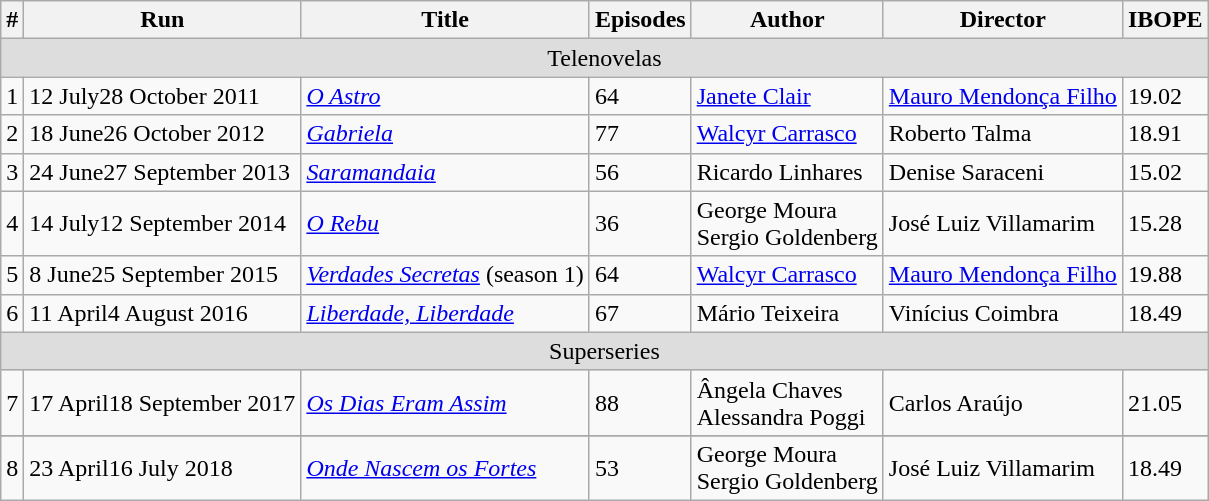<table class="wikitable">
<tr>
<th>#</th>
<th>Run</th>
<th>Title</th>
<th>Episodes</th>
<th>Author</th>
<th>Director</th>
<th>IBOPE</th>
</tr>
<tr bgcolor="#DDDDDD">
<td colspan="7" align="center">Telenovelas</td>
</tr>
<tr>
<td>1</td>
<td>12 July28 October 2011</td>
<td><em><a href='#'>O Astro</a></em></td>
<td>64</td>
<td><a href='#'>Janete Clair</a></td>
<td><a href='#'>Mauro Mendonça Filho</a></td>
<td>19.02</td>
</tr>
<tr>
<td>2</td>
<td>18 June26 October 2012<em></em></td>
<td><em><a href='#'>Gabriela</a></em></td>
<td>77</td>
<td><a href='#'>Walcyr Carrasco</a></td>
<td>Roberto Talma</td>
<td>18.91</td>
</tr>
<tr>
<td>3</td>
<td>24 June27 September 2013</td>
<td><em><a href='#'>Saramandaia</a></em></td>
<td>56</td>
<td>Ricardo Linhares</td>
<td>Denise Saraceni</td>
<td>15.02</td>
</tr>
<tr>
<td>4</td>
<td>14 July12 September 2014</td>
<td><em><a href='#'>O Rebu</a></em></td>
<td>36</td>
<td>George Moura <br>Sergio Goldenberg</td>
<td>José Luiz Villamarim</td>
<td>15.28</td>
</tr>
<tr>
<td>5</td>
<td>8 June25 September 2015</td>
<td><em><a href='#'>Verdades Secretas</a></em> (season 1)</td>
<td>64</td>
<td><a href='#'>Walcyr Carrasco</a></td>
<td><a href='#'>Mauro Mendonça Filho</a></td>
<td>19.88</td>
</tr>
<tr>
<td>6</td>
<td>11 April4 August 2016</td>
<td><em><a href='#'>Liberdade, Liberdade</a></em></td>
<td>67</td>
<td>Mário Teixeira</td>
<td>Vinícius Coimbra</td>
<td>18.49</td>
</tr>
<tr bgcolor="#DDDDDD">
<td colspan="7" align="center">Superseries</td>
</tr>
<tr>
<td>7</td>
<td>17 April18 September 2017</td>
<td><em><a href='#'>Os Dias Eram Assim</a></em></td>
<td>88</td>
<td>Ângela Chaves<br>Alessandra Poggi</td>
<td>Carlos Araújo</td>
<td>21.05</td>
</tr>
<tr>
</tr>
<tr>
<td>8</td>
<td>23 April16 July 2018</td>
<td><em><a href='#'>Onde Nascem os Fortes</a></em></td>
<td>53</td>
<td>George Moura<br>Sergio Goldenberg</td>
<td>José Luiz Villamarim</td>
<td>18.49</td>
</tr>
</table>
